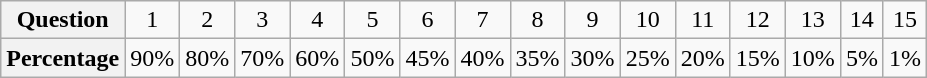<table class="wikitable" style="text-align:center;">
<tr>
<th>Question</th>
<td>1</td>
<td>2</td>
<td>3</td>
<td>4</td>
<td>5</td>
<td>6</td>
<td>7</td>
<td>8</td>
<td>9</td>
<td>10</td>
<td>11</td>
<td>12</td>
<td>13</td>
<td>14</td>
<td>15</td>
</tr>
<tr>
<th>Percentage</th>
<td>90%</td>
<td>80%</td>
<td>70%</td>
<td>60%</td>
<td>50%</td>
<td>45%</td>
<td>40%</td>
<td>35%</td>
<td>30%</td>
<td>25%</td>
<td>20%</td>
<td>15%</td>
<td>10%</td>
<td>5%</td>
<td>1%</td>
</tr>
</table>
